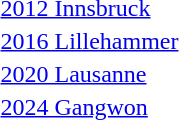<table>
<tr>
<td><a href='#'>2012 Innsbruck</a><br></td>
<td></td>
<td></td>
<td></td>
</tr>
<tr>
<td><a href='#'>2016 Lillehammer</a><br></td>
<td></td>
<td></td>
<td></td>
</tr>
<tr>
<td><a href='#'>2020 Lausanne</a><br></td>
<td></td>
<td></td>
<td></td>
</tr>
<tr>
<td><a href='#'>2024 Gangwon</a><br></td>
<td></td>
<td></td>
<td></td>
</tr>
</table>
